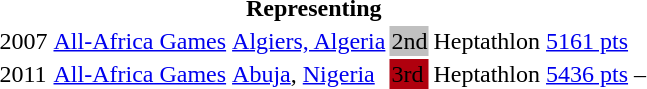<table>
<tr>
<th colspan="6">Representing </th>
</tr>
<tr>
<td>2007</td>
<td><a href='#'>All-Africa Games</a></td>
<td><a href='#'>Algiers, Algeria</a></td>
<td bgcolor="silver">2nd</td>
<td>Heptathlon</td>
<td><a href='#'>5161 pts</a></td>
</tr>
<tr>
<td>2011</td>
<td><a href='#'>All-Africa Games</a></td>
<td><a href='#'>Abuja</a>, <a href='#'>Nigeria</a></td>
<td bgcolor="bronze">3rd</td>
<td>Heptathlon</td>
<td><a href='#'>5436 pts</a></td>
<td>–</td>
</tr>
</table>
